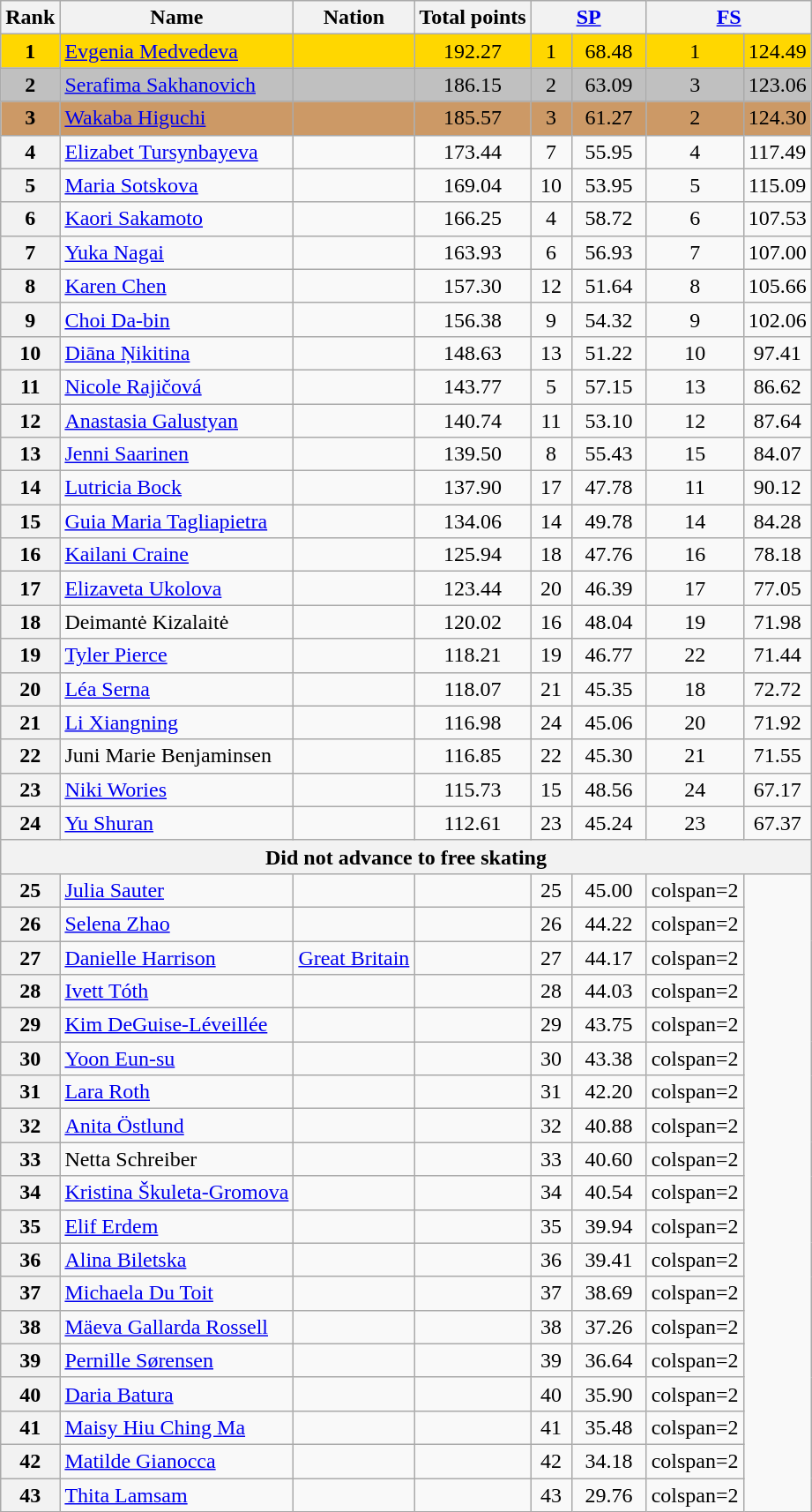<table class="wikitable sortable">
<tr>
<th>Rank</th>
<th>Name</th>
<th>Nation</th>
<th>Total points</th>
<th colspan="2" width="80px"><a href='#'>SP</a></th>
<th colspan="2" width="80px"><a href='#'>FS</a></th>
</tr>
<tr bgcolor="gold">
<td align="center"><strong>1</strong></td>
<td><a href='#'>Evgenia Medvedeva</a></td>
<td></td>
<td align="center">192.27</td>
<td align="center">1</td>
<td align="center">68.48</td>
<td align="center">1</td>
<td align="center">124.49</td>
</tr>
<tr bgcolor="silver">
<td align="center"><strong>2</strong></td>
<td><a href='#'>Serafima Sakhanovich</a></td>
<td></td>
<td align="center">186.15</td>
<td align="center">2</td>
<td align="center">63.09</td>
<td align="center">3</td>
<td align="center">123.06</td>
</tr>
<tr bgcolor="cc9966">
<td align="center"><strong>3</strong></td>
<td><a href='#'>Wakaba Higuchi</a></td>
<td></td>
<td align="center">185.57</td>
<td align="center">3</td>
<td align="center">61.27</td>
<td align="center">2</td>
<td align="center">124.30</td>
</tr>
<tr>
<th>4</th>
<td><a href='#'>Elizabet Tursynbayeva</a></td>
<td></td>
<td align="center">173.44</td>
<td align="center">7</td>
<td align="center">55.95</td>
<td align="center">4</td>
<td align="center">117.49</td>
</tr>
<tr>
<th>5</th>
<td><a href='#'>Maria Sotskova</a></td>
<td></td>
<td align="center">169.04</td>
<td align="center">10</td>
<td align="center">53.95</td>
<td align="center">5</td>
<td align="center">115.09</td>
</tr>
<tr>
<th>6</th>
<td><a href='#'>Kaori Sakamoto</a></td>
<td></td>
<td align="center">166.25</td>
<td align="center">4</td>
<td align="center">58.72</td>
<td align="center">6</td>
<td align="center">107.53</td>
</tr>
<tr>
<th>7</th>
<td><a href='#'>Yuka Nagai</a></td>
<td></td>
<td align="center">163.93</td>
<td align="center">6</td>
<td align="center">56.93</td>
<td align="center">7</td>
<td align="center">107.00</td>
</tr>
<tr>
<th>8</th>
<td><a href='#'>Karen Chen</a></td>
<td></td>
<td align="center">157.30</td>
<td align="center">12</td>
<td align="center">51.64</td>
<td align="center">8</td>
<td align="center">105.66</td>
</tr>
<tr>
<th>9</th>
<td><a href='#'>Choi Da-bin</a></td>
<td></td>
<td align="center">156.38</td>
<td align="center">9</td>
<td align="center">54.32</td>
<td align="center">9</td>
<td align="center">102.06</td>
</tr>
<tr>
<th>10</th>
<td><a href='#'>Diāna Ņikitina</a></td>
<td></td>
<td align="center">148.63</td>
<td align="center">13</td>
<td align="center">51.22</td>
<td align="center">10</td>
<td align="center">97.41</td>
</tr>
<tr>
<th>11</th>
<td><a href='#'>Nicole Rajičová</a></td>
<td></td>
<td align="center">143.77</td>
<td align="center">5</td>
<td align="center">57.15</td>
<td align="center">13</td>
<td align="center">86.62</td>
</tr>
<tr>
<th>12</th>
<td><a href='#'>Anastasia Galustyan</a></td>
<td></td>
<td align="center">140.74</td>
<td align="center">11</td>
<td align="center">53.10</td>
<td align="center">12</td>
<td align="center">87.64</td>
</tr>
<tr>
<th>13</th>
<td><a href='#'>Jenni Saarinen</a></td>
<td></td>
<td align="center">139.50</td>
<td align="center">8</td>
<td align="center">55.43</td>
<td align="center">15</td>
<td align="center">84.07</td>
</tr>
<tr>
<th>14</th>
<td><a href='#'>Lutricia Bock</a></td>
<td></td>
<td align="center">137.90</td>
<td align="center">17</td>
<td align="center">47.78</td>
<td align="center">11</td>
<td align="center">90.12</td>
</tr>
<tr>
<th>15</th>
<td><a href='#'>Guia Maria Tagliapietra</a></td>
<td></td>
<td align="center">134.06</td>
<td align="center">14</td>
<td align="center">49.78</td>
<td align="center">14</td>
<td align="center">84.28</td>
</tr>
<tr>
<th>16</th>
<td><a href='#'>Kailani Craine</a></td>
<td></td>
<td align="center">125.94</td>
<td align="center">18</td>
<td align="center">47.76</td>
<td align="center">16</td>
<td align="center">78.18</td>
</tr>
<tr>
<th>17</th>
<td><a href='#'>Elizaveta Ukolova</a></td>
<td></td>
<td align="center">123.44</td>
<td align="center">20</td>
<td align="center">46.39</td>
<td align="center">17</td>
<td align="center">77.05</td>
</tr>
<tr>
<th>18</th>
<td>Deimantė Kizalaitė</td>
<td></td>
<td align="center">120.02</td>
<td align="center">16</td>
<td align="center">48.04</td>
<td align="center">19</td>
<td align="center">71.98</td>
</tr>
<tr>
<th>19</th>
<td><a href='#'>Tyler Pierce</a></td>
<td></td>
<td align="center">118.21</td>
<td align="center">19</td>
<td align="center">46.77</td>
<td align="center">22</td>
<td align="center">71.44</td>
</tr>
<tr>
<th>20</th>
<td><a href='#'>Léa Serna</a></td>
<td></td>
<td align="center">118.07</td>
<td align="center">21</td>
<td align="center">45.35</td>
<td align="center">18</td>
<td align="center">72.72</td>
</tr>
<tr>
<th>21</th>
<td><a href='#'>Li Xiangning</a></td>
<td></td>
<td align="center">116.98</td>
<td align="center">24</td>
<td align="center">45.06</td>
<td align="center">20</td>
<td align="center">71.92</td>
</tr>
<tr>
<th>22</th>
<td>Juni Marie Benjaminsen</td>
<td></td>
<td align="center">116.85</td>
<td align="center">22</td>
<td align="center">45.30</td>
<td align="center">21</td>
<td align="center">71.55</td>
</tr>
<tr>
<th>23</th>
<td><a href='#'>Niki Wories</a></td>
<td></td>
<td align="center">115.73</td>
<td align="center">15</td>
<td align="center">48.56</td>
<td align="center">24</td>
<td align="center">67.17</td>
</tr>
<tr>
<th>24</th>
<td><a href='#'>Yu Shuran</a></td>
<td></td>
<td align="center">112.61</td>
<td align="center">23</td>
<td align="center">45.24</td>
<td align="center">23</td>
<td align="center">67.37</td>
</tr>
<tr>
<th colspan=10>Did not advance to free skating</th>
</tr>
<tr>
<th>25</th>
<td><a href='#'>Julia Sauter</a></td>
<td></td>
<td align="center"></td>
<td align="center">25</td>
<td align="center">45.00</td>
<td>colspan=2 </td>
</tr>
<tr>
<th>26</th>
<td><a href='#'>Selena Zhao</a></td>
<td></td>
<td align="center"></td>
<td align="center">26</td>
<td align="center">44.22</td>
<td>colspan=2 </td>
</tr>
<tr>
<th>27</th>
<td><a href='#'>Danielle Harrison</a></td>
<td> <a href='#'>Great Britain</a></td>
<td align="center"></td>
<td align="center">27</td>
<td align="center">44.17</td>
<td>colspan=2 </td>
</tr>
<tr>
<th>28</th>
<td><a href='#'>Ivett Tóth</a></td>
<td></td>
<td align="center"></td>
<td align="center">28</td>
<td align="center">44.03</td>
<td>colspan=2 </td>
</tr>
<tr>
<th>29</th>
<td><a href='#'>Kim DeGuise-Léveillée</a></td>
<td></td>
<td align="center"></td>
<td align="center">29</td>
<td align="center">43.75</td>
<td>colspan=2 </td>
</tr>
<tr>
<th>30</th>
<td><a href='#'>Yoon Eun-su</a></td>
<td></td>
<td align="center"></td>
<td align="center">30</td>
<td align="center">43.38</td>
<td>colspan=2 </td>
</tr>
<tr>
<th>31</th>
<td><a href='#'>Lara Roth</a></td>
<td></td>
<td align="center"></td>
<td align="center">31</td>
<td align="center">42.20</td>
<td>colspan=2 </td>
</tr>
<tr>
<th>32</th>
<td><a href='#'>Anita Östlund</a></td>
<td></td>
<td align="center"></td>
<td align="center">32</td>
<td align="center">40.88</td>
<td>colspan=2 </td>
</tr>
<tr>
<th>33</th>
<td>Netta Schreiber</td>
<td></td>
<td align="center"></td>
<td align="center">33</td>
<td align="center">40.60</td>
<td>colspan=2 </td>
</tr>
<tr>
<th>34</th>
<td><a href='#'>Kristina Škuleta-Gromova</a></td>
<td></td>
<td align="center"></td>
<td align="center">34</td>
<td align="center">40.54</td>
<td>colspan=2 </td>
</tr>
<tr>
<th>35</th>
<td><a href='#'>Elif Erdem</a></td>
<td></td>
<td align="center"></td>
<td align="center">35</td>
<td align="center">39.94</td>
<td>colspan=2 </td>
</tr>
<tr>
<th>36</th>
<td><a href='#'>Alina Biletska</a></td>
<td></td>
<td align="center"></td>
<td align="center">36</td>
<td align="center">39.41</td>
<td>colspan=2 </td>
</tr>
<tr>
<th>37</th>
<td><a href='#'>Michaela Du Toit</a></td>
<td></td>
<td align="center"></td>
<td align="center">37</td>
<td align="center">38.69</td>
<td>colspan=2 </td>
</tr>
<tr>
<th>38</th>
<td><a href='#'>Mäeva Gallarda Rossell</a></td>
<td></td>
<td align="center"></td>
<td align="center">38</td>
<td align="center">37.26</td>
<td>colspan=2 </td>
</tr>
<tr>
<th>39</th>
<td><a href='#'>Pernille Sørensen</a></td>
<td></td>
<td align="center"></td>
<td align="center">39</td>
<td align="center">36.64</td>
<td>colspan=2 </td>
</tr>
<tr>
<th>40</th>
<td><a href='#'>Daria Batura</a></td>
<td></td>
<td align="center"></td>
<td align="center">40</td>
<td align="center">35.90</td>
<td>colspan=2 </td>
</tr>
<tr>
<th>41</th>
<td><a href='#'>Maisy Hiu Ching Ma</a></td>
<td></td>
<td align="center"></td>
<td align="center">41</td>
<td align="center">35.48</td>
<td>colspan=2 </td>
</tr>
<tr>
<th>42</th>
<td><a href='#'>Matilde Gianocca</a></td>
<td></td>
<td align="center"></td>
<td align="center">42</td>
<td align="center">34.18</td>
<td>colspan=2 </td>
</tr>
<tr>
<th>43</th>
<td><a href='#'>Thita Lamsam</a></td>
<td></td>
<td align="center"></td>
<td align="center">43</td>
<td align="center">29.76</td>
<td>colspan=2 </td>
</tr>
</table>
